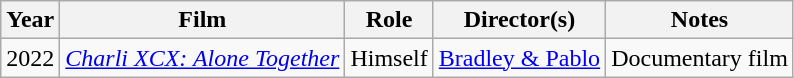<table class="wikitable sortable">
<tr>
<th>Year</th>
<th>Film</th>
<th>Role</th>
<th>Director(s)</th>
<th>Notes</th>
</tr>
<tr>
<td>2022</td>
<td><em><a href='#'>Charli XCX: Alone Together</a></em></td>
<td>Himself</td>
<td><a href='#'>Bradley & Pablo</a></td>
<td>Documentary film</td>
</tr>
</table>
